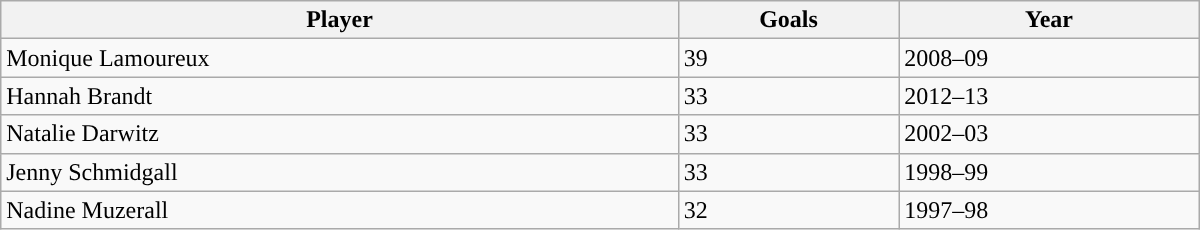<table class="wikitable" style="width: 50em">
<tr>
<th>Player</th>
<th>Goals</th>
<th>Year</th>
</tr>
<tr>
<td>Monique Lamoureux</td>
<td>39</td>
<td>2008–09</td>
</tr>
<tr>
<td>Hannah Brandt</td>
<td>33</td>
<td>2012–13</td>
</tr>
<tr>
<td>Natalie Darwitz</td>
<td>33</td>
<td>2002–03</td>
</tr>
<tr>
<td>Jenny Schmidgall</td>
<td>33</td>
<td>1998–99</td>
</tr>
<tr>
<td>Nadine Muzerall</td>
<td>32</td>
<td>1997–98</td>
</tr>
</table>
